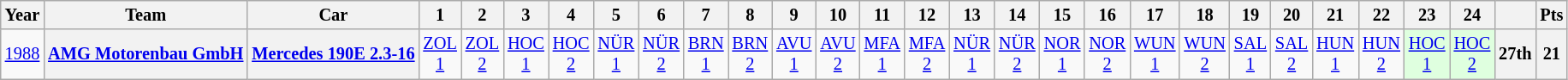<table class="wikitable" style="text-align:center; font-size:85%">
<tr>
<th>Year</th>
<th>Team</th>
<th>Car</th>
<th>1</th>
<th>2</th>
<th>3</th>
<th>4</th>
<th>5</th>
<th>6</th>
<th>7</th>
<th>8</th>
<th>9</th>
<th>10</th>
<th>11</th>
<th>12</th>
<th>13</th>
<th>14</th>
<th>15</th>
<th>16</th>
<th>17</th>
<th>18</th>
<th>19</th>
<th>20</th>
<th>21</th>
<th>22</th>
<th>23</th>
<th>24</th>
<th></th>
<th>Pts</th>
</tr>
<tr>
<td><a href='#'>1988</a></td>
<th><a href='#'>AMG Motorenbau GmbH</a></th>
<th><a href='#'>Mercedes 190E 2.3-16</a></th>
<td><a href='#'>ZOL<br>1</a></td>
<td><a href='#'>ZOL<br>2</a></td>
<td><a href='#'>HOC<br>1</a></td>
<td><a href='#'>HOC<br>2</a></td>
<td><a href='#'>NÜR<br>1</a></td>
<td><a href='#'>NÜR<br>2</a></td>
<td><a href='#'>BRN<br>1</a></td>
<td><a href='#'>BRN<br>2</a></td>
<td><a href='#'>AVU<br>1</a></td>
<td><a href='#'>AVU<br>2</a></td>
<td><a href='#'>MFA<br>1</a></td>
<td><a href='#'>MFA<br>2</a></td>
<td><a href='#'>NÜR<br>1</a></td>
<td><a href='#'>NÜR<br>2</a></td>
<td><a href='#'>NOR<br>1</a></td>
<td><a href='#'>NOR<br>2</a></td>
<td><a href='#'>WUN<br>1</a></td>
<td><a href='#'>WUN<br>2</a></td>
<td><a href='#'>SAL<br>1</a></td>
<td><a href='#'>SAL<br>2</a></td>
<td><a href='#'>HUN<br>1</a></td>
<td><a href='#'>HUN<br>2</a></td>
<td style="background:#DFFFDF;"><a href='#'>HOC<br>1</a><br></td>
<td style="background:#DFFFDF;"><a href='#'>HOC<br>2</a><br></td>
<th>27th</th>
<th>21</th>
</tr>
</table>
